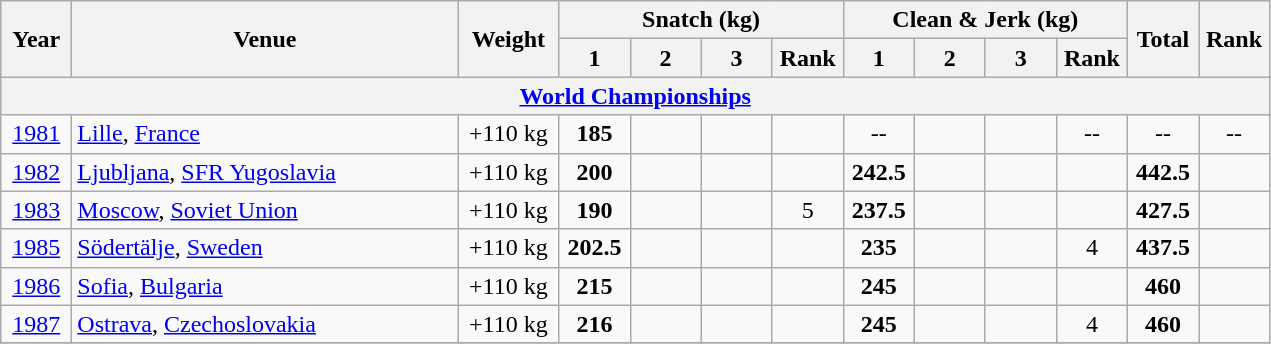<table class = "wikitable" style="text-align:center;">
<tr>
<th rowspan=2 width=40>Year</th>
<th rowspan=2 width=250>Venue</th>
<th rowspan=2 width=60>Weight</th>
<th colspan=4>Snatch (kg)</th>
<th colspan=4>Clean & Jerk (kg)</th>
<th rowspan=2 width=40>Total</th>
<th rowspan=2 width=40>Rank</th>
</tr>
<tr>
<th width=40>1</th>
<th width=40>2</th>
<th width=40>3</th>
<th width=40>Rank</th>
<th width=40>1</th>
<th width=40>2</th>
<th width=40>3</th>
<th width=40>Rank</th>
</tr>
<tr>
<th colspan=13><a href='#'>World Championships</a></th>
</tr>
<tr>
<td><a href='#'>1981</a></td>
<td align=left> <a href='#'>Lille</a>, <a href='#'>France</a></td>
<td>+110 kg</td>
<td><strong>185</strong></td>
<td></td>
<td></td>
<td><strong></strong></td>
<td>--</td>
<td></td>
<td></td>
<td>--</td>
<td>--</td>
<td>--</td>
</tr>
<tr>
<td><a href='#'>1982</a></td>
<td align=left> <a href='#'>Ljubljana</a>, <a href='#'>SFR Yugoslavia</a></td>
<td>+110 kg</td>
<td><strong>200</strong></td>
<td></td>
<td></td>
<td><strong></strong></td>
<td><strong>242.5</strong></td>
<td></td>
<td></td>
<td><strong></strong></td>
<td><strong>442.5</strong></td>
<td><strong></strong></td>
</tr>
<tr>
<td><a href='#'>1983</a></td>
<td align=left> <a href='#'>Moscow</a>, <a href='#'>Soviet Union</a></td>
<td>+110 kg</td>
<td><strong>190</strong></td>
<td></td>
<td></td>
<td>5</td>
<td><strong>237.5</strong></td>
<td></td>
<td></td>
<td><strong></strong></td>
<td><strong>427.5</strong></td>
<td><strong></strong></td>
</tr>
<tr>
<td><a href='#'>1985</a></td>
<td align=left> <a href='#'>Södertälje</a>, <a href='#'>Sweden</a></td>
<td>+110 kg</td>
<td><strong>202.5</strong></td>
<td></td>
<td></td>
<td><strong></strong></td>
<td><strong>235</strong></td>
<td></td>
<td></td>
<td>4</td>
<td><strong>437.5</strong></td>
<td><strong></strong></td>
</tr>
<tr>
<td><a href='#'>1986</a></td>
<td align=left> <a href='#'>Sofia</a>, <a href='#'>Bulgaria</a></td>
<td>+110 kg</td>
<td><strong>215</strong></td>
<td></td>
<td></td>
<td><strong></strong></td>
<td><strong>245</strong></td>
<td></td>
<td></td>
<td><strong></strong></td>
<td><strong>460</strong></td>
<td><strong></strong></td>
</tr>
<tr>
<td><a href='#'>1987</a></td>
<td align=left> <a href='#'>Ostrava</a>, <a href='#'>Czechoslovakia</a></td>
<td>+110 kg</td>
<td><strong>216</strong></td>
<td></td>
<td></td>
<td><strong></strong></td>
<td><strong>245</strong></td>
<td></td>
<td></td>
<td>4</td>
<td><strong>460</strong></td>
<td><strong></strong></td>
</tr>
<tr>
</tr>
</table>
